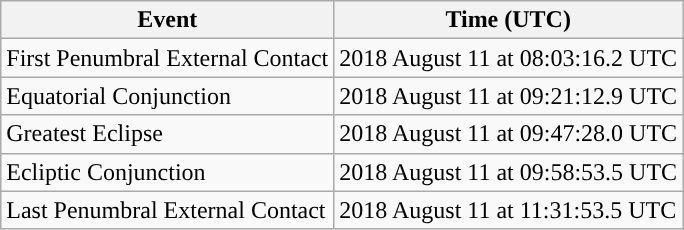<table class="wikitable">
<tr>
<th>Event</th>
<th>Time (UTC)</th>
</tr>
<tr>
<td>First Penumbral External Contact</td>
<td>2018 August 11 at 08:03:16.2 UTC</td>
</tr>
<tr>
<td>Equatorial Conjunction</td>
<td>2018 August 11 at 09:21:12.9 UTC</td>
</tr>
<tr>
<td>Greatest Eclipse</td>
<td>2018 August 11 at 09:47:28.0 UTC</td>
</tr>
<tr>
<td>Ecliptic Conjunction</td>
<td>2018 August 11 at 09:58:53.5 UTC</td>
</tr>
<tr>
<td>Last Penumbral External Contact</td>
<td>2018 August 11 at 11:31:53.5 UTC</td>
</tr>
</table>
